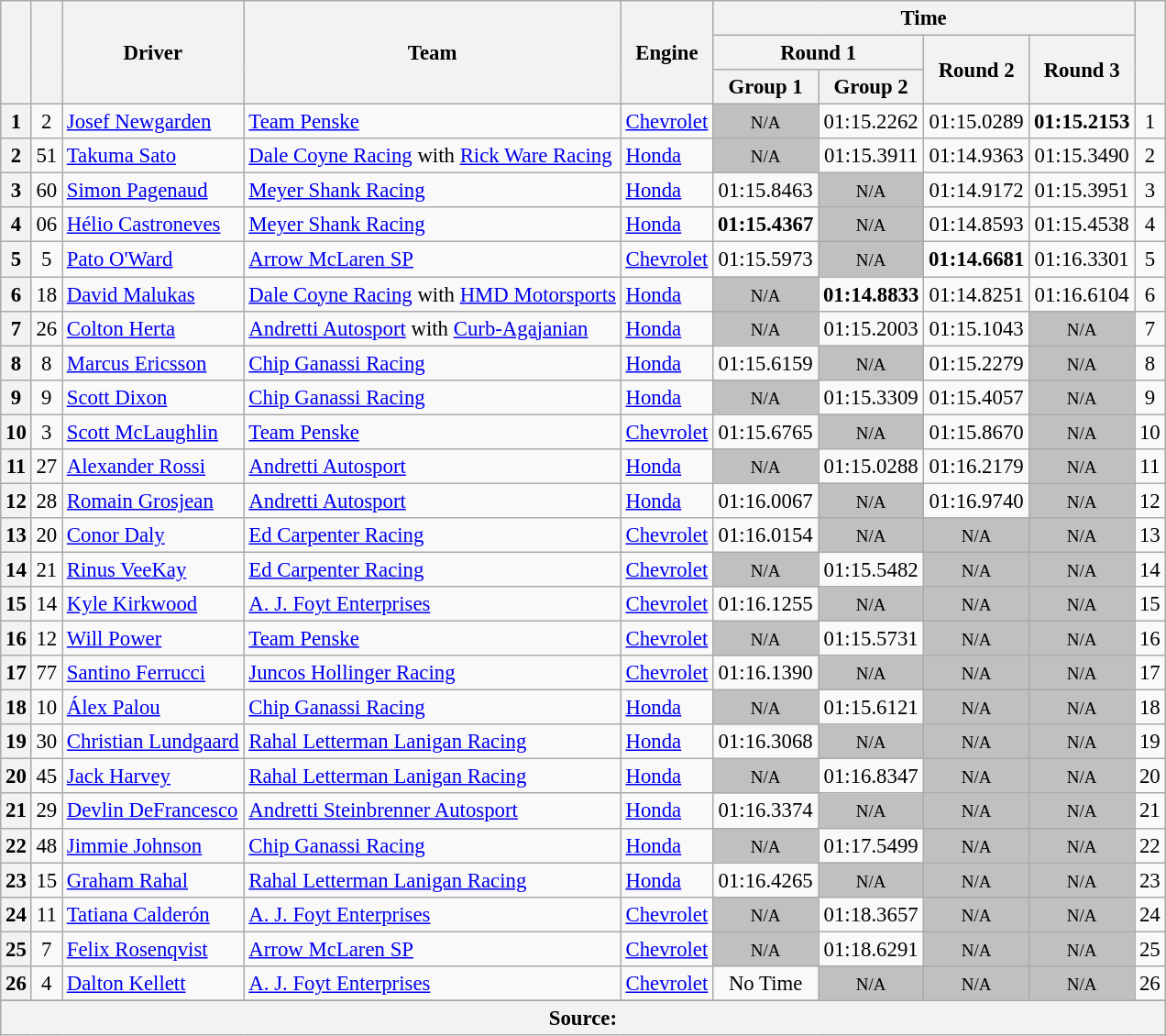<table class="wikitable sortable" style="font-size: 95%;">
<tr>
<th rowspan="3"></th>
<th rowspan="3"></th>
<th rowspan="3">Driver</th>
<th rowspan="3">Team</th>
<th rowspan="3">Engine</th>
<th colspan="4">Time</th>
<th rowspan="3"></th>
</tr>
<tr>
<th scope="col" colspan="2">Round 1</th>
<th scope="col" rowspan="2">Round 2</th>
<th scope="col" rowspan="2">Round 3</th>
</tr>
<tr>
<th scope="col">Group 1</th>
<th scope="col">Group 2</th>
</tr>
<tr>
<th>1</th>
<td align="center">2</td>
<td> <a href='#'>Josef Newgarden</a> <strong></strong></td>
<td><a href='#'>Team Penske</a></td>
<td><a href='#'>Chevrolet</a></td>
<td style="background: silver" align="center" data-sort-value="2"><small>N/A</small></td>
<td align="center">01:15.2262</td>
<td align="center">01:15.0289</td>
<td align="center"><strong>01:15.2153</strong></td>
<td align="center">1</td>
</tr>
<tr>
<th>2</th>
<td align="center">51</td>
<td> <a href='#'>Takuma Sato</a></td>
<td><a href='#'>Dale Coyne Racing</a> with <a href='#'>Rick Ware Racing</a></td>
<td><a href='#'>Honda</a></td>
<td style="background: silver" align="center" data-sort-value="3"><small>N/A</small></td>
<td align="center">01:15.3911</td>
<td align="center">01:14.9363</td>
<td align="center">01:15.3490</td>
<td align="center">2</td>
</tr>
<tr>
<th>3</th>
<td align="center">60</td>
<td> <a href='#'>Simon Pagenaud</a> <strong></strong></td>
<td><a href='#'>Meyer Shank Racing</a></td>
<td><a href='#'>Honda</a></td>
<td align="center">01:15.8463</td>
<td style="background: silver" align="center" data-sort-value="4"><small>N/A</small></td>
<td align="center">01:14.9172</td>
<td align="center">01:15.3951</td>
<td align="center">3</td>
</tr>
<tr>
<th>4</th>
<td align="center">06</td>
<td> <a href='#'>Hélio Castroneves</a> <strong></strong></td>
<td><a href='#'>Meyer Shank Racing</a></td>
<td><a href='#'>Honda</a></td>
<td align="center"><strong>01:15.4367</strong></td>
<td style="background: silver" align="center" data-sort-value="5"><small>N/A</small></td>
<td align="center">01:14.8593</td>
<td align="center">01:15.4538</td>
<td align="center">4</td>
</tr>
<tr>
<th>5</th>
<td align="center">5</td>
<td> <a href='#'>Pato O'Ward</a> <strong></strong></td>
<td><a href='#'>Arrow McLaren SP</a></td>
<td><a href='#'>Chevrolet</a></td>
<td align="center">01:15.5973</td>
<td style="background: silver" align="center" data-sort-value="6"><small>N/A</small></td>
<td align="center"><strong>01:14.6681</strong></td>
<td align="center">01:16.3301</td>
<td align="center">5</td>
</tr>
<tr>
<th>6</th>
<td align="center">18</td>
<td> <a href='#'>David Malukas</a> <strong></strong></td>
<td><a href='#'>Dale Coyne Racing</a> with <a href='#'>HMD Motorsports</a></td>
<td><a href='#'>Honda</a></td>
<td style="background: silver" align="center" data-sort-value="7"><small>N/A</small></td>
<td align="center"><strong>01:14.8833</strong></td>
<td align="center">01:14.8251</td>
<td align="center">01:16.6104</td>
<td align="center">6</td>
</tr>
<tr>
<th>7</th>
<td align="center">26</td>
<td> <a href='#'>Colton Herta</a></td>
<td><a href='#'>Andretti Autosport</a> with <a href='#'>Curb-Agajanian</a></td>
<td><a href='#'>Honda</a></td>
<td style="background: silver" align="center" data-sort-value="8"><small>N/A</small></td>
<td align="center">01:15.2003</td>
<td align="center">01:15.1043</td>
<td style="background: silver" align="center" data-sort-value="8"><small>N/A</small></td>
<td align="center">7</td>
</tr>
<tr>
<th>8</th>
<td align="center">8</td>
<td> <a href='#'>Marcus Ericsson</a> <strong></strong></td>
<td><a href='#'>Chip Ganassi Racing</a></td>
<td><a href='#'>Honda</a></td>
<td align="center">01:15.6159</td>
<td style="background: silver" align="center" data-sort-value="9"><small>N/A</small></td>
<td align="center">01:15.2279</td>
<td style="background: silver" align="center" data-sort-value="9"><small>N/A</small></td>
<td align="center">8</td>
</tr>
<tr>
<th>9</th>
<td align="center">9</td>
<td> <a href='#'>Scott Dixon</a> <strong></strong></td>
<td><a href='#'>Chip Ganassi Racing</a></td>
<td><a href='#'>Honda</a></td>
<td style="background: silver" align="center" data-sort-value="10"><small>N/A</small></td>
<td align="center">01:15.3309</td>
<td align="center">01:15.4057</td>
<td style="background: silver" align="center" data-sort-value="10"><small>N/A</small></td>
<td align="center">9</td>
</tr>
<tr>
<th>10</th>
<td align="center">3</td>
<td> <a href='#'>Scott McLaughlin</a></td>
<td><a href='#'>Team Penske</a></td>
<td><a href='#'>Chevrolet</a></td>
<td align="center">01:15.6765</td>
<td style="background: silver" align="center" data-sort-value="11"><small>N/A</small></td>
<td align="center">01:15.8670</td>
<td style="background: silver" align="center" data-sort-value="11"><small>N/A</small></td>
<td align="center">10</td>
</tr>
<tr>
<th>11</th>
<td align="center">27</td>
<td> <a href='#'>Alexander Rossi</a></td>
<td><a href='#'>Andretti Autosport</a></td>
<td><a href='#'>Honda</a></td>
<td style="background: silver" align="center" data-sort-value="12"><small>N/A</small></td>
<td align="center">01:15.0288</td>
<td align="center">01:16.2179</td>
<td style="background: silver" align="center" data-sort-value="12"><small>N/A</small></td>
<td align="center">11</td>
</tr>
<tr>
<th>12</th>
<td align="center">28</td>
<td> <a href='#'>Romain Grosjean</a></td>
<td><a href='#'>Andretti Autosport</a></td>
<td><a href='#'>Honda</a></td>
<td align="center">01:16.0067</td>
<td style="background: silver" align="center" data-sort-value="13"><small>N/A</small></td>
<td align="center">01:16.9740</td>
<td style="background: silver" align="center" data-sort-value="13"><small>N/A</small></td>
<td align="center">12</td>
</tr>
<tr>
<th>13</th>
<td align="center">20</td>
<td> <a href='#'>Conor Daly</a></td>
<td><a href='#'>Ed Carpenter Racing</a></td>
<td><a href='#'>Chevrolet</a></td>
<td align="center">01:16.0154</td>
<td style="background: silver" align="center" data-sort-value="14"><small>N/A</small></td>
<td style="background: silver" align="center" data-sort-value="14"><small>N/A</small></td>
<td style="background: silver" align="center" data-sort-value="14"><small>N/A</small></td>
<td align="center">13</td>
</tr>
<tr>
<th>14</th>
<td align="center">21</td>
<td> <a href='#'>Rinus VeeKay</a></td>
<td><a href='#'>Ed Carpenter Racing</a></td>
<td><a href='#'>Chevrolet</a></td>
<td style="background: silver" align="center" data-sort-value="15"><small>N/A</small></td>
<td align="center">01:15.5482</td>
<td style="background: silver" align="center" data-sort-value="15"><small>N/A</small></td>
<td style="background: silver" align="center" data-sort-value="15"><small>N/A</small></td>
<td align="center">14</td>
</tr>
<tr>
<th>15</th>
<td align="center">14</td>
<td> <a href='#'>Kyle Kirkwood</a> <strong></strong></td>
<td><a href='#'>A. J. Foyt Enterprises</a></td>
<td><a href='#'>Chevrolet</a></td>
<td align="center">01:16.1255</td>
<td style="background: silver" align="center" data-sort-value="16"><small>N/A</small></td>
<td style="background: silver" align="center" data-sort-value="16"><small>N/A</small></td>
<td style="background: silver" align="center" data-sort-value="16"><small>N/A</small></td>
<td align="center">15</td>
</tr>
<tr>
<th>16</th>
<td align="center">12</td>
<td> <a href='#'>Will Power</a> <strong></strong></td>
<td><a href='#'>Team Penske</a></td>
<td><a href='#'>Chevrolet</a></td>
<td style="background: silver" align="center" data-sort-value="17"><small>N/A</small></td>
<td align="center">01:15.5731</td>
<td style="background: silver" align="center" data-sort-value="17"><small>N/A</small></td>
<td style="background: silver" align="center" data-sort-value="17"><small>N/A</small></td>
<td align="center">16</td>
</tr>
<tr>
<th>17</th>
<td align="center">77</td>
<td> <a href='#'>Santino Ferrucci</a></td>
<td><a href='#'>Juncos Hollinger Racing</a></td>
<td><a href='#'>Chevrolet</a></td>
<td align="center">01:16.1390</td>
<td style="background: silver" align="center" data-sort-value="18"><small>N/A</small></td>
<td style="background: silver" align="center" data-sort-value="18"><small>N/A</small></td>
<td style="background: silver" align="center" data-sort-value="18"><small>N/A</small></td>
<td align="center">17</td>
</tr>
<tr>
<th>18</th>
<td align="center">10</td>
<td> <a href='#'>Álex Palou</a></td>
<td><a href='#'>Chip Ganassi Racing</a></td>
<td><a href='#'>Honda</a></td>
<td style="background: silver" align="center" data-sort-value="19"><small>N/A</small></td>
<td align="center">01:15.6121</td>
<td style="background: silver" align="center" data-sort-value="19"><small>N/A</small></td>
<td style="background: silver" align="center" data-sort-value="19"><small>N/A</small></td>
<td align="center">18</td>
</tr>
<tr>
<th>19</th>
<td align="center">30</td>
<td> <a href='#'>Christian Lundgaard</a> <strong></strong></td>
<td><a href='#'>Rahal Letterman Lanigan Racing</a></td>
<td><a href='#'>Honda</a></td>
<td align="center">01:16.3068</td>
<td style="background: silver" align="center" data-sort-value="20"><small>N/A</small></td>
<td style="background: silver" align="center" data-sort-value="20"><small>N/A</small></td>
<td style="background: silver" align="center" data-sort-value="20"><small>N/A</small></td>
<td align="center">19</td>
</tr>
<tr>
<th>20</th>
<td align="center">45</td>
<td> <a href='#'>Jack Harvey</a></td>
<td><a href='#'>Rahal Letterman Lanigan Racing</a></td>
<td><a href='#'>Honda</a></td>
<td style="background: silver" align="center" data-sort-value="21"><small>N/A</small></td>
<td align="center">01:16.8347</td>
<td style="background: silver" align="center" data-sort-value="21"><small>N/A</small></td>
<td style="background: silver" align="center" data-sort-value="21"><small>N/A</small></td>
<td align="center">20</td>
</tr>
<tr>
<th>21</th>
<td align="center">29</td>
<td> <a href='#'>Devlin DeFrancesco</a> <strong></strong></td>
<td><a href='#'>Andretti Steinbrenner Autosport</a></td>
<td><a href='#'>Honda</a></td>
<td align="center">01:16.3374</td>
<td style="background: silver" align="center" data-sort-value="22"><small>N/A</small></td>
<td style="background: silver" align="center" data-sort-value="22"><small>N/A</small></td>
<td style="background: silver" align="center" data-sort-value="22"><small>N/A</small></td>
<td align="center">21</td>
</tr>
<tr>
<th>22</th>
<td align="center">48</td>
<td> <a href='#'>Jimmie Johnson</a></td>
<td><a href='#'>Chip Ganassi Racing</a></td>
<td><a href='#'>Honda</a></td>
<td style="background: silver" align="center" data-sort-value="23"><small>N/A</small></td>
<td align="center">01:17.5499</td>
<td style="background: silver" align="center" data-sort-value="23"><small>N/A</small></td>
<td style="background: silver" align="center" data-sort-value="23"><small>N/A</small></td>
<td align="center">22</td>
</tr>
<tr>
<th>23</th>
<td align="center">15</td>
<td> <a href='#'>Graham Rahal</a> <strong></strong></td>
<td><a href='#'>Rahal Letterman Lanigan Racing</a></td>
<td><a href='#'>Honda</a></td>
<td align="center">01:16.4265</td>
<td style="background: silver" align="center" data-sort-value="24"><small>N/A</small></td>
<td style="background: silver" align="center" data-sort-value="24"><small>N/A</small></td>
<td style="background: silver" align="center" data-sort-value="24"><small>N/A</small></td>
<td align="center">23</td>
</tr>
<tr>
<th>24</th>
<td align="center">11</td>
<td> <a href='#'>Tatiana Calderón</a> <strong></strong></td>
<td><a href='#'>A. J. Foyt Enterprises</a></td>
<td><a href='#'>Chevrolet</a></td>
<td style="background: silver" align="center" data-sort-value="25"><small>N/A</small></td>
<td align="center">01:18.3657</td>
<td style="background: silver" align="center" data-sort-value="25"><small>N/A</small></td>
<td style="background: silver" align="center" data-sort-value="25"><small>N/A</small></td>
<td align="center">24</td>
</tr>
<tr>
<th>25</th>
<td align="center">7</td>
<td> <a href='#'>Felix Rosenqvist</a></td>
<td><a href='#'>Arrow McLaren SP</a></td>
<td><a href='#'>Chevrolet</a></td>
<td style="background: silver" align="center" data-sort-value="26"><small>N/A</small></td>
<td align="center">01:18.6291</td>
<td style="background: silver" align="center" data-sort-value="26"><small>N/A</small></td>
<td style="background: silver" align="center" data-sort-value="26"><small>N/A</small></td>
<td align="center">25</td>
</tr>
<tr>
<th>26</th>
<td align="center">4</td>
<td> <a href='#'>Dalton Kellett</a></td>
<td><a href='#'>A. J. Foyt Enterprises</a></td>
<td><a href='#'>Chevrolet</a></td>
<td align="center">No Time</td>
<td style="background: silver" align="center" data-sort-value="27"><small>N/A</small></td>
<td style="background: silver" align="center" data-sort-value="27"><small>N/A</small></td>
<td style="background: silver" align="center" data-sort-value="27"><small>N/A</small></td>
<td align="center">26</td>
</tr>
<tr>
</tr>
<tr class="sortbottom">
<th colspan="10">Source:</th>
</tr>
</table>
